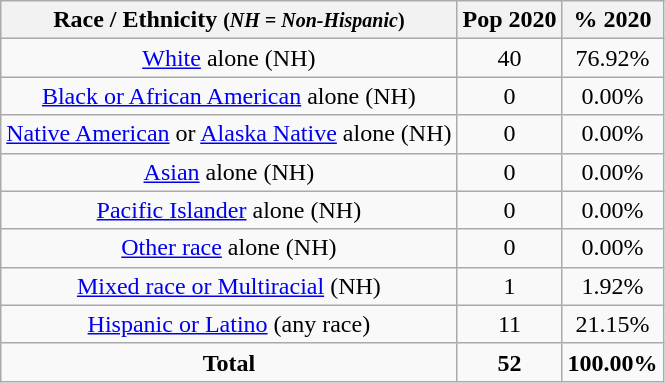<table class="wikitable" style="text-align:center;">
<tr>
<th>Race / Ethnicity <small>(<em>NH = Non-Hispanic</em>)</small></th>
<th>Pop 2020</th>
<th>% 2020</th>
</tr>
<tr>
<td><a href='#'>White</a> alone (NH)</td>
<td>40</td>
<td>76.92%</td>
</tr>
<tr>
<td><a href='#'>Black or African American</a> alone (NH)</td>
<td>0</td>
<td>0.00%</td>
</tr>
<tr>
<td><a href='#'>Native American</a> or <a href='#'>Alaska Native</a> alone (NH)</td>
<td>0</td>
<td>0.00%</td>
</tr>
<tr>
<td><a href='#'>Asian</a> alone (NH)</td>
<td>0</td>
<td>0.00%</td>
</tr>
<tr>
<td><a href='#'>Pacific Islander</a> alone (NH)</td>
<td>0</td>
<td>0.00%</td>
</tr>
<tr>
<td><a href='#'>Other race</a> alone (NH)</td>
<td>0</td>
<td>0.00%</td>
</tr>
<tr>
<td><a href='#'>Mixed race or Multiracial</a> (NH)</td>
<td>1</td>
<td>1.92%</td>
</tr>
<tr>
<td><a href='#'>Hispanic or Latino</a> (any race)</td>
<td>11</td>
<td>21.15%</td>
</tr>
<tr>
<td><strong>Total</strong></td>
<td><strong>52</strong></td>
<td><strong>100.00%</strong></td>
</tr>
</table>
